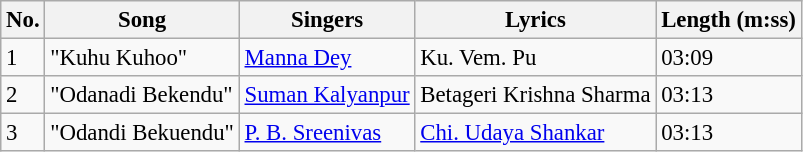<table class="wikitable" style="font-size:95%;">
<tr>
<th>No.</th>
<th>Song</th>
<th>Singers</th>
<th>Lyrics</th>
<th>Length (m:ss)</th>
</tr>
<tr>
<td>1</td>
<td>"Kuhu Kuhoo"</td>
<td><a href='#'>Manna Dey</a></td>
<td>Ku. Vem. Pu</td>
<td>03:09</td>
</tr>
<tr>
<td>2</td>
<td>"Odanadi Bekendu"</td>
<td><a href='#'>Suman Kalyanpur</a></td>
<td>Betageri Krishna Sharma</td>
<td>03:13</td>
</tr>
<tr>
<td>3</td>
<td>"Odandi Bekuendu"</td>
<td><a href='#'>P. B. Sreenivas</a></td>
<td><a href='#'>Chi. Udaya Shankar</a></td>
<td>03:13</td>
</tr>
</table>
